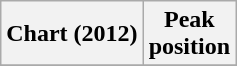<table class="wikitable plainrowheaders" style="text-align:center">
<tr>
<th>Chart (2012)</th>
<th>Peak<br>position</th>
</tr>
<tr>
</tr>
</table>
